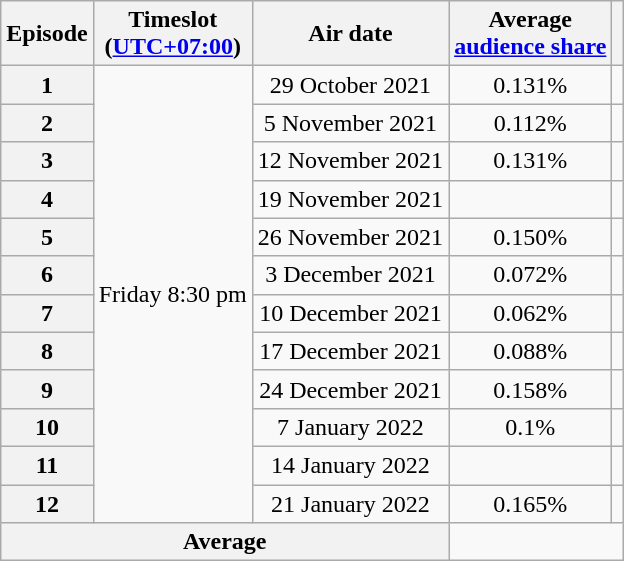<table class="wikitable">
<tr>
<th>Episode<br></th>
<th>Timeslot<br>(<a href='#'>UTC+07:00</a>)</th>
<th>Air date</th>
<th>Average<br><a href='#'>audience share</a></th>
<th></th>
</tr>
<tr>
<th style="text-align: center;">1</th>
<td rowspan="12" style="text-align: center;">Friday 8:30 pm</td>
<td style="text-align: center;">29 October 2021</td>
<td style="text-align: center;">0.131%</td>
<td style="text-align: center;"></td>
</tr>
<tr>
<th style="text-align: center;">2</th>
<td style="text-align: center;">5 November 2021</td>
<td style="text-align: center;">0.112%</td>
<td style="text-align: center;"></td>
</tr>
<tr>
<th style="text-align: center;">3</th>
<td style="text-align: center;">12 November 2021</td>
<td style="text-align: center;">0.131%</td>
<td style="text-align: center;"></td>
</tr>
<tr>
<th style="text-align: center;">4</th>
<td style="text-align: center;">19 November 2021</td>
<td style="text-align: center;"></td>
<td style="text-align: center;"></td>
</tr>
<tr>
<th style="text-align: center;">5</th>
<td style="text-align: center;">26 November 2021</td>
<td style="text-align: center;">0.150%</td>
<td style="text-align: center;"></td>
</tr>
<tr>
<th style="text-align: center;">6</th>
<td style="text-align: center;">3 December 2021</td>
<td style="text-align: center;">0.072%</td>
<td style="text-align: center;"></td>
</tr>
<tr>
<th style="text-align: center;">7</th>
<td style="text-align: center;">10 December 2021</td>
<td style="text-align: center;">0.062%</td>
<td style="text-align: center;"></td>
</tr>
<tr>
<th style="text-align: center;">8</th>
<td style="text-align: center;">17 December 2021</td>
<td style="text-align: center;">0.088%</td>
<td style="text-align: center;"></td>
</tr>
<tr>
<th style="text-align: center;">9</th>
<td style="text-align: center;">24 December 2021</td>
<td style="text-align: center;">0.158%</td>
<td style="text-align: center;"></td>
</tr>
<tr>
<th style="text-align: center;">10</th>
<td style="text-align: center;">7 January 2022</td>
<td style="text-align: center;">0.1%</td>
<td style="text-align: center;"></td>
</tr>
<tr>
<th style="text-align: center;">11</th>
<td style="text-align: center;">14 January 2022</td>
<td style="text-align: center;"></td>
<td style="text-align: center;"></td>
</tr>
<tr>
<th style="text-align: center;">12</th>
<td style="text-align: center;">21 January 2022</td>
<td style="text-align: center;">0.165%</td>
<td style="text-align: center;"></td>
</tr>
<tr>
<th colspan="3" style="text-align: center;">Average</th>
<td colspan="2" style="text-align: center;"> </td>
</tr>
</table>
